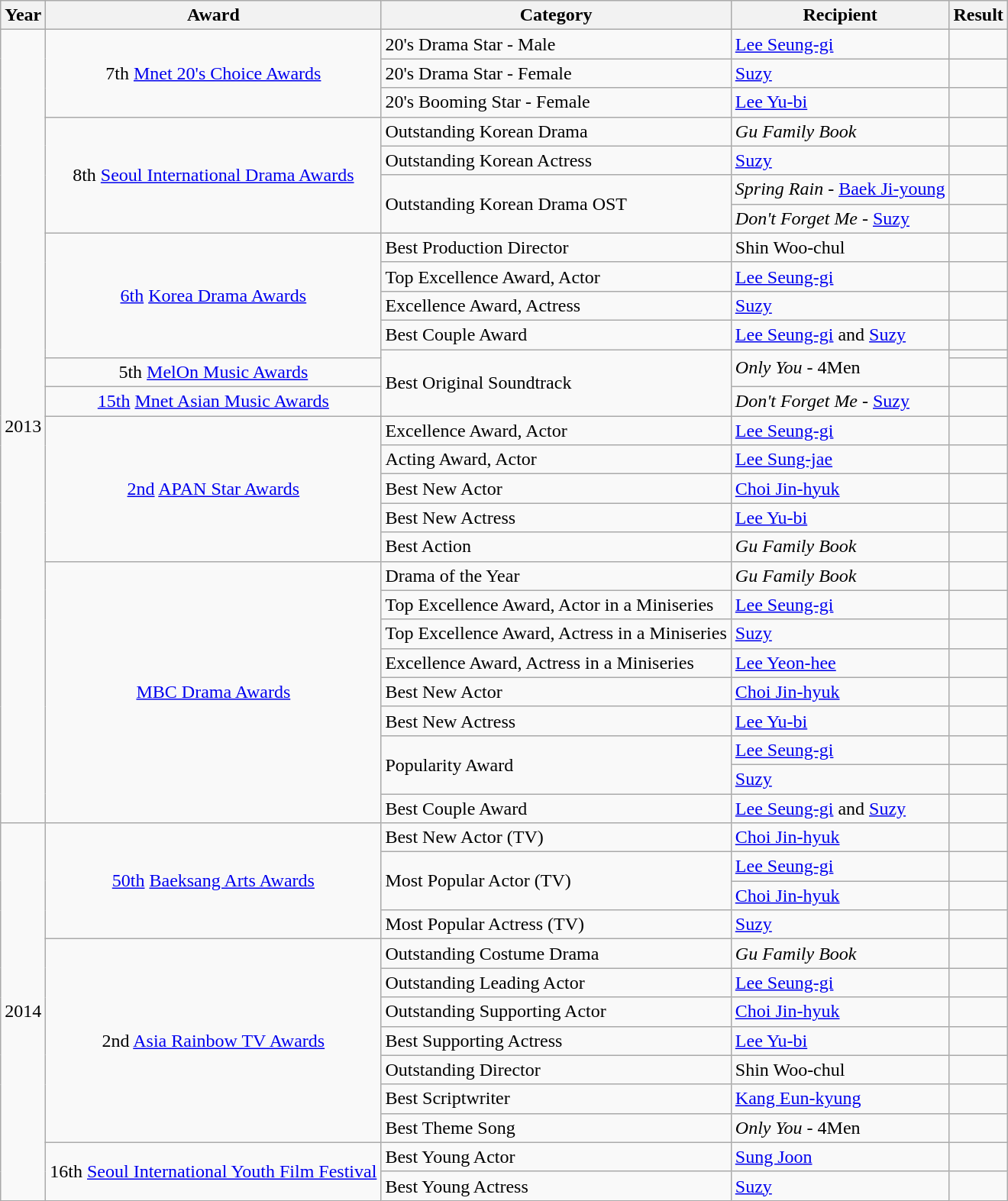<table class="wikitable sortable jquery-tablesorter">
<tr>
<th>Year</th>
<th>Award</th>
<th>Category</th>
<th>Recipient</th>
<th>Result</th>
</tr>
<tr>
<td rowspan="28" style="text-align:center;">2013</td>
<td rowspan="3" style="text-align:center;">7th <a href='#'>Mnet 20's Choice Awards</a></td>
<td>20's Drama Star - Male</td>
<td><a href='#'>Lee Seung-gi</a></td>
<td></td>
</tr>
<tr>
<td>20's Drama Star - Female</td>
<td><a href='#'>Suzy</a></td>
<td></td>
</tr>
<tr>
<td>20's Booming Star - Female</td>
<td><a href='#'>Lee Yu-bi</a></td>
<td></td>
</tr>
<tr>
<td rowspan="4" style="text-align:center;">8th <a href='#'>Seoul International Drama Awards</a></td>
<td>Outstanding Korean Drama</td>
<td><em>Gu Family Book</em></td>
<td></td>
</tr>
<tr>
<td>Outstanding Korean Actress</td>
<td><a href='#'>Suzy</a></td>
<td></td>
</tr>
<tr>
<td rowspan="2">Outstanding Korean Drama OST</td>
<td><em>Spring Rain</em> - <a href='#'>Baek Ji-young</a></td>
<td></td>
</tr>
<tr>
<td><em>Don't Forget Me</em> - <a href='#'>Suzy</a></td>
<td></td>
</tr>
<tr>
<td rowspan="5" style="text-align:center;"><a href='#'>6th</a> <a href='#'>Korea Drama Awards</a></td>
<td>Best Production Director</td>
<td>Shin Woo-chul</td>
<td></td>
</tr>
<tr>
<td>Top Excellence Award, Actor</td>
<td><a href='#'>Lee Seung-gi</a></td>
<td></td>
</tr>
<tr>
<td>Excellence Award, Actress</td>
<td><a href='#'>Suzy</a></td>
<td></td>
</tr>
<tr>
<td>Best Couple Award</td>
<td><a href='#'>Lee Seung-gi</a> and <a href='#'>Suzy</a></td>
<td></td>
</tr>
<tr>
<td rowspan="3">Best Original Soundtrack</td>
<td rowspan="2"><em>Only You</em> - 4Men</td>
<td></td>
</tr>
<tr>
<td rowspan="1" style="text-align:center;">5th <a href='#'>MelOn Music Awards</a></td>
<td></td>
</tr>
<tr>
<td rowspan="1" style="text-align:center;"><a href='#'>15th</a> <a href='#'>Mnet Asian Music Awards</a></td>
<td><em>Don't Forget Me</em> - <a href='#'>Suzy</a></td>
<td></td>
</tr>
<tr>
<td rowspan="5" style="text-align:center;"><a href='#'>2nd</a> <a href='#'>APAN Star Awards</a></td>
<td>Excellence Award, Actor</td>
<td><a href='#'>Lee Seung-gi</a></td>
<td></td>
</tr>
<tr>
<td>Acting Award, Actor</td>
<td><a href='#'>Lee Sung-jae</a></td>
<td></td>
</tr>
<tr>
<td>Best New Actor</td>
<td><a href='#'>Choi Jin-hyuk</a></td>
<td></td>
</tr>
<tr>
<td>Best New Actress</td>
<td><a href='#'>Lee Yu-bi</a></td>
<td></td>
</tr>
<tr>
<td>Best Action</td>
<td><em>Gu Family Book</em></td>
<td></td>
</tr>
<tr>
<td rowspan="9" style="text-align:center;"><a href='#'>MBC Drama Awards</a></td>
<td>Drama of the Year</td>
<td><em>Gu Family Book</em></td>
<td></td>
</tr>
<tr>
<td>Top Excellence Award, Actor in a Miniseries</td>
<td><a href='#'>Lee Seung-gi</a></td>
<td></td>
</tr>
<tr>
<td>Top Excellence Award, Actress in a Miniseries</td>
<td><a href='#'>Suzy</a></td>
<td></td>
</tr>
<tr>
<td>Excellence Award, Actress in a Miniseries</td>
<td><a href='#'>Lee Yeon-hee</a></td>
<td></td>
</tr>
<tr>
<td>Best New Actor</td>
<td><a href='#'>Choi Jin-hyuk</a></td>
<td></td>
</tr>
<tr>
<td>Best New Actress</td>
<td><a href='#'>Lee Yu-bi</a></td>
<td></td>
</tr>
<tr>
<td rowspan="2">Popularity Award</td>
<td><a href='#'>Lee Seung-gi</a></td>
<td></td>
</tr>
<tr>
<td><a href='#'>Suzy</a></td>
<td></td>
</tr>
<tr>
<td>Best Couple Award</td>
<td><a href='#'>Lee Seung-gi</a> and <a href='#'>Suzy</a></td>
<td></td>
</tr>
<tr>
<td rowspan="13" style="text-align:center;">2014</td>
<td rowspan="4" style="text-align:center;"><a href='#'>50th</a> <a href='#'>Baeksang Arts Awards</a></td>
<td>Best New Actor (TV)</td>
<td><a href='#'>Choi Jin-hyuk</a></td>
<td></td>
</tr>
<tr>
<td rowspan="2">Most Popular Actor (TV)</td>
<td><a href='#'>Lee Seung-gi</a></td>
<td></td>
</tr>
<tr>
<td><a href='#'>Choi Jin-hyuk</a></td>
<td></td>
</tr>
<tr>
<td>Most Popular Actress (TV)</td>
<td><a href='#'>Suzy</a></td>
<td></td>
</tr>
<tr>
<td rowspan="7" style="text-align:center;">2nd <a href='#'>Asia Rainbow TV Awards</a></td>
<td>Outstanding Costume Drama</td>
<td><em>Gu Family Book</em></td>
<td></td>
</tr>
<tr>
<td>Outstanding Leading Actor</td>
<td><a href='#'>Lee Seung-gi</a></td>
<td></td>
</tr>
<tr>
<td>Outstanding Supporting Actor</td>
<td><a href='#'>Choi Jin-hyuk</a></td>
<td></td>
</tr>
<tr>
<td>Best Supporting Actress</td>
<td><a href='#'>Lee Yu-bi</a></td>
<td></td>
</tr>
<tr>
<td>Outstanding Director</td>
<td>Shin Woo-chul</td>
<td></td>
</tr>
<tr>
<td>Best Scriptwriter</td>
<td><a href='#'>Kang Eun-kyung</a></td>
<td></td>
</tr>
<tr>
<td>Best Theme Song</td>
<td><em>Only You</em> - 4Men</td>
<td></td>
</tr>
<tr>
<td rowspan="2" style="text-align:center;">16th <a href='#'>Seoul International Youth Film Festival</a></td>
<td>Best Young Actor</td>
<td><a href='#'>Sung Joon</a></td>
<td></td>
</tr>
<tr>
<td>Best Young Actress</td>
<td><a href='#'>Suzy</a></td>
<td></td>
</tr>
</table>
